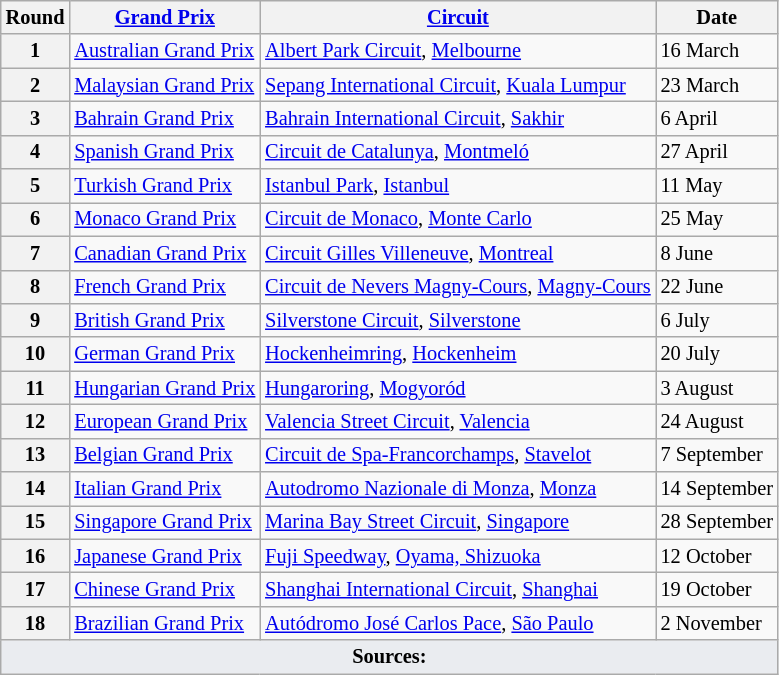<table class="wikitable" style="font-size: 85%">
<tr>
<th>Round</th>
<th><a href='#'>Grand Prix</a></th>
<th><a href='#'>Circuit</a></th>
<th>Date</th>
</tr>
<tr>
<th>1</th>
<td><a href='#'>Australian Grand Prix</a></td>
<td> <a href='#'>Albert Park Circuit</a>, <a href='#'>Melbourne</a></td>
<td>16 March</td>
</tr>
<tr>
<th>2</th>
<td><a href='#'>Malaysian Grand Prix</a></td>
<td> <a href='#'>Sepang International Circuit</a>, <a href='#'>Kuala Lumpur</a></td>
<td>23 March</td>
</tr>
<tr>
<th>3</th>
<td><a href='#'>Bahrain Grand Prix</a></td>
<td> <a href='#'>Bahrain International Circuit</a>, <a href='#'>Sakhir</a></td>
<td>6 April</td>
</tr>
<tr>
<th>4</th>
<td><a href='#'>Spanish Grand Prix</a></td>
<td> <a href='#'>Circuit de Catalunya</a>, <a href='#'>Montmeló</a></td>
<td>27 April</td>
</tr>
<tr>
<th>5</th>
<td><a href='#'>Turkish Grand Prix</a></td>
<td> <a href='#'>Istanbul Park</a>, <a href='#'>Istanbul</a></td>
<td>11 May</td>
</tr>
<tr>
<th>6</th>
<td><a href='#'>Monaco Grand Prix</a></td>
<td> <a href='#'>Circuit de Monaco</a>, <a href='#'>Monte Carlo</a></td>
<td>25 May</td>
</tr>
<tr>
<th>7</th>
<td><a href='#'>Canadian Grand Prix</a></td>
<td> <a href='#'>Circuit Gilles Villeneuve</a>, <a href='#'>Montreal</a></td>
<td>8 June</td>
</tr>
<tr>
<th>8</th>
<td><a href='#'>French Grand Prix</a></td>
<td> <a href='#'>Circuit de Nevers Magny-Cours</a>, <a href='#'>Magny-Cours</a></td>
<td>22 June</td>
</tr>
<tr>
<th>9</th>
<td><a href='#'>British Grand Prix</a></td>
<td> <a href='#'>Silverstone Circuit</a>, <a href='#'>Silverstone</a></td>
<td>6 July</td>
</tr>
<tr>
<th>10</th>
<td><a href='#'>German Grand Prix</a></td>
<td> <a href='#'>Hockenheimring</a>, <a href='#'>Hockenheim</a></td>
<td>20 July</td>
</tr>
<tr>
<th>11</th>
<td><a href='#'>Hungarian Grand Prix</a></td>
<td> <a href='#'>Hungaroring</a>, <a href='#'>Mogyoród</a></td>
<td>3 August</td>
</tr>
<tr>
<th>12</th>
<td><a href='#'>European Grand Prix</a></td>
<td> <a href='#'>Valencia Street Circuit</a>, <a href='#'>Valencia</a></td>
<td>24 August</td>
</tr>
<tr>
<th>13</th>
<td><a href='#'>Belgian Grand Prix</a></td>
<td> <a href='#'>Circuit de Spa-Francorchamps</a>, <a href='#'>Stavelot</a></td>
<td>7 September</td>
</tr>
<tr>
<th>14</th>
<td><a href='#'>Italian Grand Prix</a></td>
<td> <a href='#'>Autodromo Nazionale di Monza</a>, <a href='#'>Monza</a></td>
<td>14 September</td>
</tr>
<tr>
<th>15</th>
<td><a href='#'>Singapore Grand Prix</a></td>
<td> <a href='#'>Marina Bay Street Circuit</a>, <a href='#'>Singapore</a></td>
<td>28 September</td>
</tr>
<tr>
<th>16</th>
<td><a href='#'>Japanese Grand Prix</a></td>
<td> <a href='#'>Fuji Speedway</a>, <a href='#'>Oyama, Shizuoka</a></td>
<td>12 October</td>
</tr>
<tr>
<th>17</th>
<td><a href='#'>Chinese Grand Prix</a></td>
<td> <a href='#'>Shanghai International Circuit</a>, <a href='#'>Shanghai</a></td>
<td>19 October</td>
</tr>
<tr>
<th>18</th>
<td><a href='#'>Brazilian Grand Prix</a></td>
<td> <a href='#'>Autódromo José Carlos Pace</a>, <a href='#'>São Paulo</a></td>
<td>2 November</td>
</tr>
<tr>
<td colspan="4" style="background-color:#EAECF0;text-align:center" align="bottom"><strong>Sources:</strong></td>
</tr>
</table>
